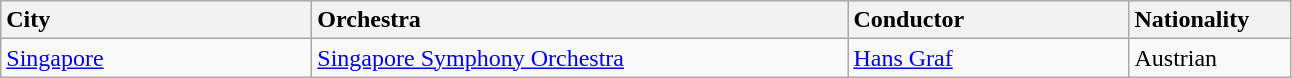<table class="wikitable">
<tr>
<td style="width: 200px; background: #f2f2f2"><strong>City</strong></td>
<td style="width: 350px; background: #f2f2f2"><strong>Orchestra</strong></td>
<td style="width: 180px; background: #f2f2f2"><strong>Conductor</strong></td>
<td style="width: 100px; background: #f2f2f2"><strong>Nationality</strong></td>
</tr>
<tr>
<td><a href='#'>Singapore</a></td>
<td><a href='#'>Singapore Symphony Orchestra</a></td>
<td><a href='#'>Hans Graf</a></td>
<td>Austrian</td>
</tr>
</table>
